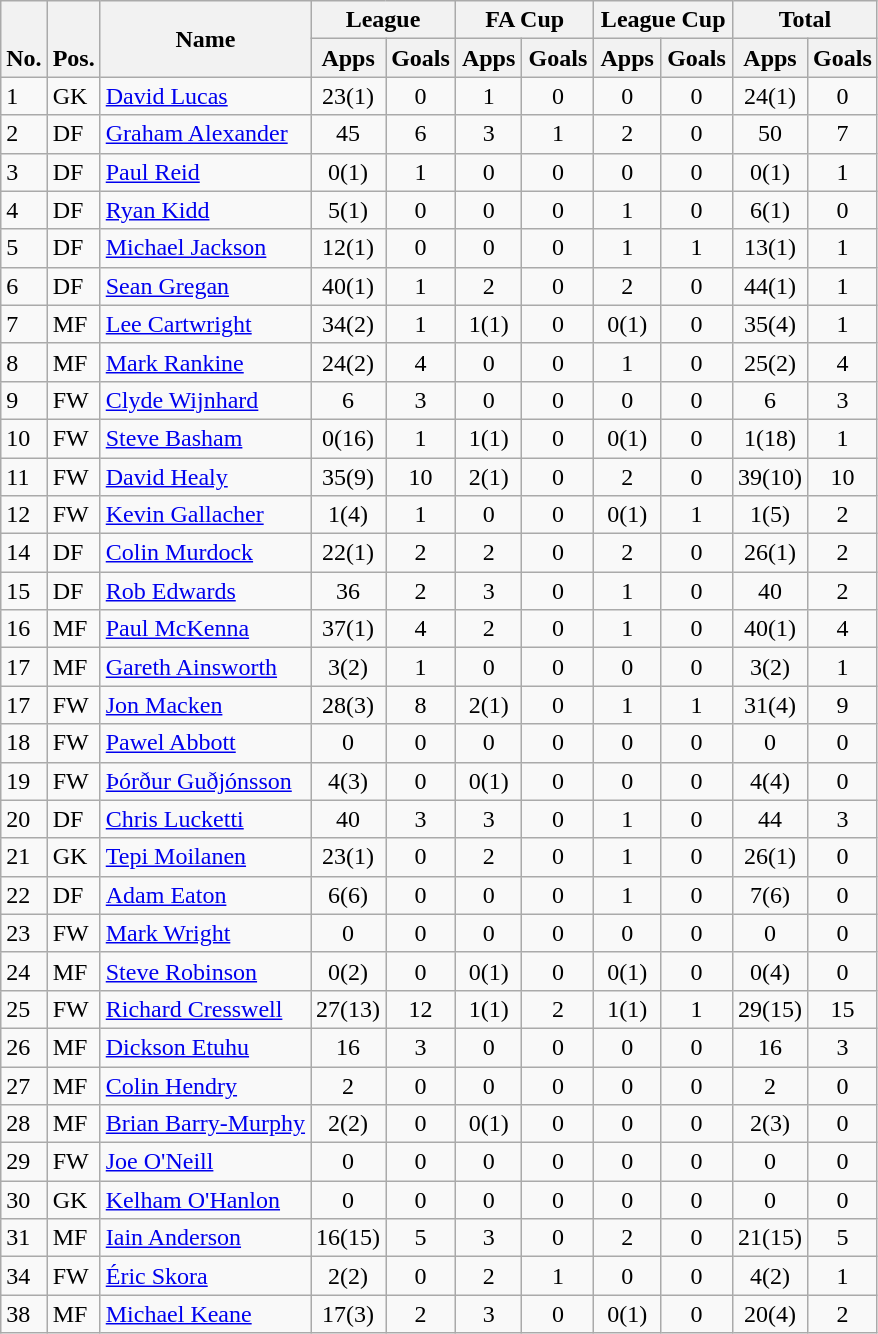<table class="wikitable" style="text-align:center">
<tr>
<th rowspan="2" valign="bottom">No.</th>
<th rowspan="2" valign="bottom">Pos.</th>
<th rowspan="2">Name</th>
<th colspan="2" width="85">League</th>
<th colspan="2" width="85">FA Cup</th>
<th colspan="2" width="85">League Cup</th>
<th colspan="2" width="85">Total</th>
</tr>
<tr>
<th>Apps</th>
<th>Goals</th>
<th>Apps</th>
<th>Goals</th>
<th>Apps</th>
<th>Goals</th>
<th>Apps</th>
<th>Goals</th>
</tr>
<tr>
<td align="left">1</td>
<td align="left">GK</td>
<td align="left"> <a href='#'>David Lucas</a></td>
<td>23(1)</td>
<td>0</td>
<td>1</td>
<td>0</td>
<td>0</td>
<td>0</td>
<td>24(1)</td>
<td>0</td>
</tr>
<tr>
<td align="left">2</td>
<td align="left">DF</td>
<td align="left"> <a href='#'>Graham Alexander</a></td>
<td>45</td>
<td>6</td>
<td>3</td>
<td>1</td>
<td>2</td>
<td>0</td>
<td>50</td>
<td>7</td>
</tr>
<tr>
<td align="left">3</td>
<td align="left">DF</td>
<td align="left"> <a href='#'>Paul Reid</a></td>
<td>0(1)</td>
<td>1</td>
<td>0</td>
<td>0</td>
<td>0</td>
<td>0</td>
<td>0(1)</td>
<td>1</td>
</tr>
<tr>
<td align="left">4</td>
<td align="left">DF</td>
<td align="left"> <a href='#'>Ryan Kidd</a></td>
<td>5(1)</td>
<td>0</td>
<td>0</td>
<td>0</td>
<td>1</td>
<td>0</td>
<td>6(1)</td>
<td>0</td>
</tr>
<tr>
<td align="left">5</td>
<td align="left">DF</td>
<td align="left"> <a href='#'>Michael Jackson</a></td>
<td>12(1)</td>
<td>0</td>
<td>0</td>
<td>0</td>
<td>1</td>
<td>1</td>
<td>13(1)</td>
<td>1</td>
</tr>
<tr>
<td align="left">6</td>
<td align="left">DF</td>
<td align="left"> <a href='#'>Sean Gregan</a></td>
<td>40(1)</td>
<td>1</td>
<td>2</td>
<td>0</td>
<td>2</td>
<td>0</td>
<td>44(1)</td>
<td>1</td>
</tr>
<tr>
<td align="left">7</td>
<td align="left">MF</td>
<td align="left"> <a href='#'>Lee Cartwright</a></td>
<td>34(2)</td>
<td>1</td>
<td>1(1)</td>
<td>0</td>
<td>0(1)</td>
<td>0</td>
<td>35(4)</td>
<td>1</td>
</tr>
<tr>
<td align="left">8</td>
<td align="left">MF</td>
<td align="left"> <a href='#'>Mark Rankine</a></td>
<td>24(2)</td>
<td>4</td>
<td>0</td>
<td>0</td>
<td>1</td>
<td>0</td>
<td>25(2)</td>
<td>4</td>
</tr>
<tr>
<td align="left">9</td>
<td align="left">FW</td>
<td align="left"> <a href='#'>Clyde Wijnhard</a></td>
<td>6</td>
<td>3</td>
<td>0</td>
<td>0</td>
<td>0</td>
<td>0</td>
<td>6</td>
<td>3</td>
</tr>
<tr>
<td align="left">10</td>
<td align="left">FW</td>
<td align="left"> <a href='#'>Steve Basham</a></td>
<td>0(16)</td>
<td>1</td>
<td>1(1)</td>
<td>0</td>
<td>0(1)</td>
<td>0</td>
<td>1(18)</td>
<td>1</td>
</tr>
<tr>
<td align="left">11</td>
<td align="left">FW</td>
<td align="left"> <a href='#'>David Healy</a></td>
<td>35(9)</td>
<td>10</td>
<td>2(1)</td>
<td>0</td>
<td>2</td>
<td>0</td>
<td>39(10)</td>
<td>10</td>
</tr>
<tr>
<td align="left">12</td>
<td align="left">FW</td>
<td align="left"> <a href='#'>Kevin Gallacher</a></td>
<td>1(4)</td>
<td>1</td>
<td>0</td>
<td>0</td>
<td>0(1)</td>
<td>1</td>
<td>1(5)</td>
<td>2</td>
</tr>
<tr>
<td align="left">14</td>
<td align="left">DF</td>
<td align="left"> <a href='#'>Colin Murdock</a></td>
<td>22(1)</td>
<td>2</td>
<td>2</td>
<td>0</td>
<td>2</td>
<td>0</td>
<td>26(1)</td>
<td>2</td>
</tr>
<tr>
<td align="left">15</td>
<td align="left">DF</td>
<td align="left"> <a href='#'>Rob Edwards</a></td>
<td>36</td>
<td>2</td>
<td>3</td>
<td>0</td>
<td>1</td>
<td>0</td>
<td>40</td>
<td>2</td>
</tr>
<tr>
<td align="left">16</td>
<td align="left">MF</td>
<td align="left"> <a href='#'>Paul McKenna</a></td>
<td>37(1)</td>
<td>4</td>
<td>2</td>
<td>0</td>
<td>1</td>
<td>0</td>
<td>40(1)</td>
<td>4</td>
</tr>
<tr>
<td align="left">17</td>
<td align="left">MF</td>
<td align="left"> <a href='#'>Gareth Ainsworth</a></td>
<td>3(2)</td>
<td>1</td>
<td>0</td>
<td>0</td>
<td>0</td>
<td>0</td>
<td>3(2)</td>
<td>1</td>
</tr>
<tr>
<td align="left">17</td>
<td align="left">FW</td>
<td align="left"> <a href='#'>Jon Macken</a></td>
<td>28(3)</td>
<td>8</td>
<td>2(1)</td>
<td>0</td>
<td>1</td>
<td>1</td>
<td>31(4)</td>
<td>9</td>
</tr>
<tr>
<td align="left">18</td>
<td align="left">FW</td>
<td align="left"> <a href='#'>Pawel Abbott</a></td>
<td>0</td>
<td>0</td>
<td>0</td>
<td>0</td>
<td>0</td>
<td>0</td>
<td>0</td>
<td>0</td>
</tr>
<tr>
<td align="left">19</td>
<td align="left">FW</td>
<td align="left"> <a href='#'>Þórður Guðjónsson</a></td>
<td>4(3)</td>
<td>0</td>
<td>0(1)</td>
<td>0</td>
<td>0</td>
<td>0</td>
<td>4(4)</td>
<td>0</td>
</tr>
<tr>
<td align="left">20</td>
<td align="left">DF</td>
<td align="left"> <a href='#'>Chris Lucketti</a></td>
<td>40</td>
<td>3</td>
<td>3</td>
<td>0</td>
<td>1</td>
<td>0</td>
<td>44</td>
<td>3</td>
</tr>
<tr>
<td align="left">21</td>
<td align="left">GK</td>
<td align="left"> <a href='#'>Tepi Moilanen</a></td>
<td>23(1)</td>
<td>0</td>
<td>2</td>
<td>0</td>
<td>1</td>
<td>0</td>
<td>26(1)</td>
<td>0</td>
</tr>
<tr>
<td align="left">22</td>
<td align="left">DF</td>
<td align="left"> <a href='#'>Adam Eaton</a></td>
<td>6(6)</td>
<td>0</td>
<td>0</td>
<td>0</td>
<td>1</td>
<td>0</td>
<td>7(6)</td>
<td>0</td>
</tr>
<tr>
<td align="left">23</td>
<td align="left">FW</td>
<td align="left"> <a href='#'>Mark Wright</a></td>
<td>0</td>
<td>0</td>
<td>0</td>
<td>0</td>
<td>0</td>
<td>0</td>
<td>0</td>
<td>0</td>
</tr>
<tr>
<td align="left">24</td>
<td align="left">MF</td>
<td align="left"> <a href='#'>Steve Robinson</a></td>
<td>0(2)</td>
<td>0</td>
<td>0(1)</td>
<td>0</td>
<td>0(1)</td>
<td>0</td>
<td>0(4)</td>
<td>0</td>
</tr>
<tr>
<td align="left">25</td>
<td align="left">FW</td>
<td align="left"> <a href='#'>Richard Cresswell</a></td>
<td>27(13)</td>
<td>12</td>
<td>1(1)</td>
<td>2</td>
<td>1(1)</td>
<td>1</td>
<td>29(15)</td>
<td>15</td>
</tr>
<tr>
<td align="left">26</td>
<td align="left">MF</td>
<td align="left"> <a href='#'>Dickson Etuhu</a></td>
<td>16</td>
<td>3</td>
<td>0</td>
<td>0</td>
<td>0</td>
<td>0</td>
<td>16</td>
<td>3</td>
</tr>
<tr>
<td align="left">27</td>
<td align="left">MF</td>
<td align="left"> <a href='#'>Colin Hendry</a></td>
<td>2</td>
<td>0</td>
<td>0</td>
<td>0</td>
<td>0</td>
<td>0</td>
<td>2</td>
<td>0</td>
</tr>
<tr>
<td align="left">28</td>
<td align="left">MF</td>
<td align="left"> <a href='#'>Brian Barry-Murphy</a></td>
<td>2(2)</td>
<td>0</td>
<td>0(1)</td>
<td>0</td>
<td>0</td>
<td>0</td>
<td>2(3)</td>
<td>0</td>
</tr>
<tr>
<td align="left">29</td>
<td align="left">FW</td>
<td align="left"> <a href='#'>Joe O'Neill</a></td>
<td>0</td>
<td>0</td>
<td>0</td>
<td>0</td>
<td>0</td>
<td>0</td>
<td>0</td>
<td>0</td>
</tr>
<tr>
<td align="left">30</td>
<td align="left">GK</td>
<td align="left"> <a href='#'>Kelham O'Hanlon</a></td>
<td>0</td>
<td>0</td>
<td>0</td>
<td>0</td>
<td>0</td>
<td>0</td>
<td>0</td>
<td>0</td>
</tr>
<tr>
<td align="left">31</td>
<td align="left">MF</td>
<td align="left"> <a href='#'>Iain Anderson</a></td>
<td>16(15)</td>
<td>5</td>
<td>3</td>
<td>0</td>
<td>2</td>
<td>0</td>
<td>21(15)</td>
<td>5</td>
</tr>
<tr>
<td align="left">34</td>
<td align="left">FW</td>
<td align="left"> <a href='#'>Éric Skora</a></td>
<td>2(2)</td>
<td>0</td>
<td>2</td>
<td>1</td>
<td>0</td>
<td>0</td>
<td>4(2)</td>
<td>1</td>
</tr>
<tr>
<td align="left">38</td>
<td align="left">MF</td>
<td align="left"> <a href='#'>Michael Keane</a></td>
<td>17(3)</td>
<td>2</td>
<td>3</td>
<td>0</td>
<td>0(1)</td>
<td>0</td>
<td>20(4)</td>
<td>2</td>
</tr>
</table>
